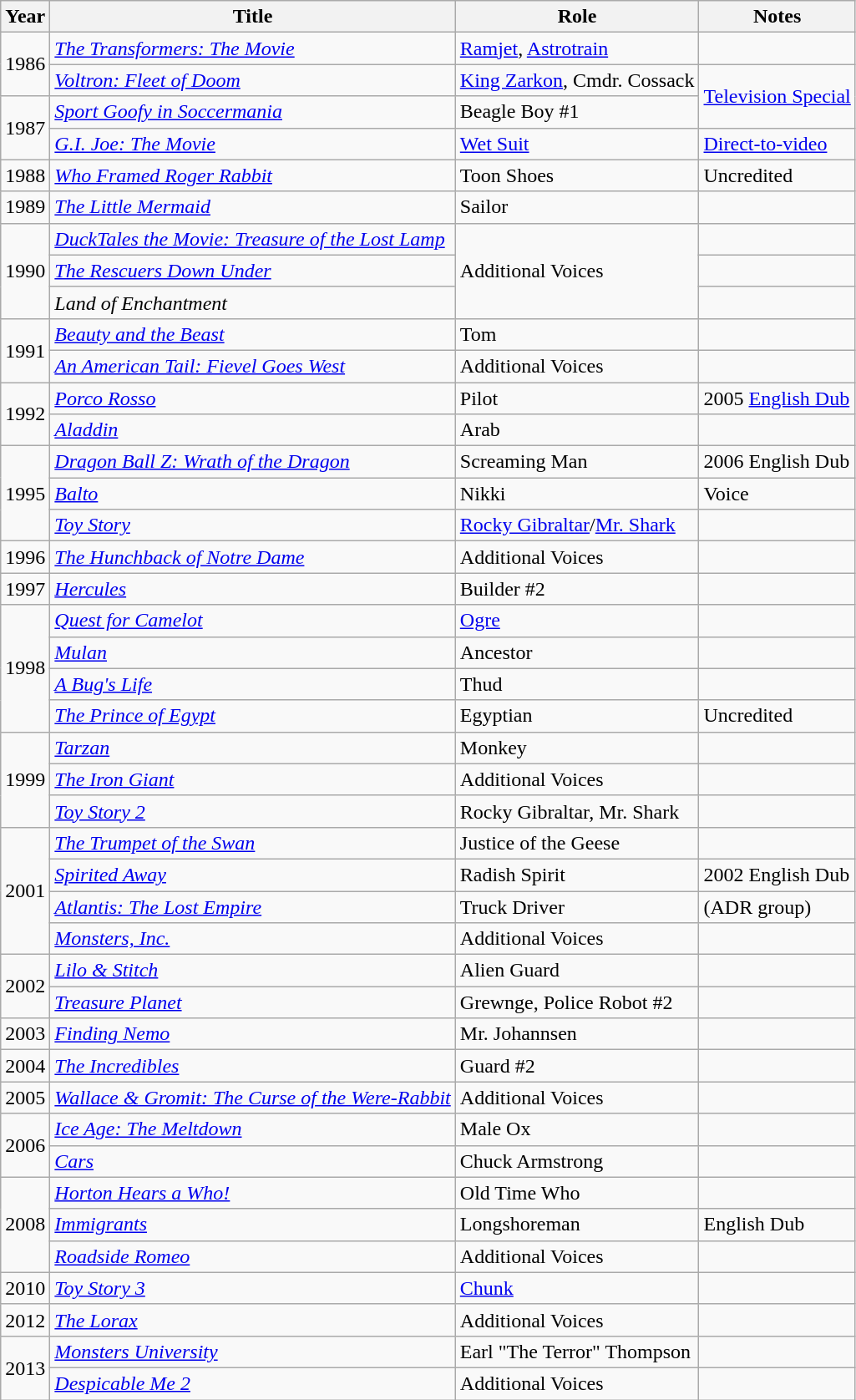<table class="wikitable sortable plainrowheaders">
<tr>
<th>Year</th>
<th>Title</th>
<th>Role</th>
<th>Notes</th>
</tr>
<tr>
<td rowspan=2>1986</td>
<td><em><a href='#'>The Transformers: The Movie</a></em></td>
<td><a href='#'>Ramjet</a>, <a href='#'>Astrotrain</a></td>
<td></td>
</tr>
<tr>
<td><em><a href='#'>Voltron: Fleet of Doom</a></em></td>
<td><a href='#'>King Zarkon</a>, Cmdr. Cossack</td>
<td rowspan="2"><a href='#'>Television Special</a></td>
</tr>
<tr>
<td rowspan="2">1987</td>
<td><em><a href='#'>Sport Goofy in Soccermania</a></em></td>
<td>Beagle Boy #1</td>
</tr>
<tr>
<td><em><a href='#'>G.I. Joe: The Movie</a></em></td>
<td><a href='#'>Wet Suit</a></td>
<td><a href='#'>Direct-to-video</a></td>
</tr>
<tr>
<td>1988</td>
<td><em><a href='#'>Who Framed Roger Rabbit</a></em></td>
<td>Toon Shoes</td>
<td>Uncredited</td>
</tr>
<tr>
<td>1989</td>
<td><em><a href='#'>The Little Mermaid</a></em></td>
<td>Sailor</td>
<td></td>
</tr>
<tr>
<td rowspan=3>1990</td>
<td><em><a href='#'>DuckTales the Movie: Treasure of the Lost Lamp</a></em></td>
<td rowspan="3">Additional Voices</td>
<td></td>
</tr>
<tr>
<td><em><a href='#'>The Rescuers Down Under</a></em></td>
<td></td>
</tr>
<tr>
<td><em>Land of Enchantment</em></td>
<td></td>
</tr>
<tr>
<td rowspan=2>1991</td>
<td><em><a href='#'>Beauty and the Beast</a></em></td>
<td>Tom</td>
<td></td>
</tr>
<tr>
<td><em><a href='#'>An American Tail: Fievel Goes West</a></em></td>
<td>Additional Voices</td>
<td></td>
</tr>
<tr>
<td rowspan=2>1992</td>
<td><em><a href='#'>Porco Rosso</a></em></td>
<td>Pilot</td>
<td>2005 <a href='#'>English Dub</a></td>
</tr>
<tr>
<td><em><a href='#'>Aladdin</a></em></td>
<td>Arab</td>
<td></td>
</tr>
<tr>
<td rowspan=3>1995</td>
<td><em><a href='#'>Dragon Ball Z: Wrath of the Dragon</a></em></td>
<td>Screaming Man</td>
<td>2006 English Dub</td>
</tr>
<tr>
<td><em><a href='#'>Balto</a></em></td>
<td>Nikki</td>
<td>Voice</td>
</tr>
<tr>
<td><em><a href='#'>Toy Story</a></em></td>
<td><a href='#'>Rocky Gibraltar</a>/<a href='#'>Mr. Shark</a></td>
<td></td>
</tr>
<tr>
<td>1996</td>
<td><em><a href='#'>The Hunchback of Notre Dame</a></em></td>
<td>Additional Voices</td>
<td></td>
</tr>
<tr>
<td>1997</td>
<td><em><a href='#'>Hercules</a></em></td>
<td>Builder #2</td>
<td></td>
</tr>
<tr>
<td rowspan=4>1998</td>
<td><em><a href='#'>Quest for Camelot</a></em></td>
<td><a href='#'>Ogre</a></td>
<td></td>
</tr>
<tr>
<td><em><a href='#'>Mulan</a></em></td>
<td>Ancestor</td>
<td></td>
</tr>
<tr>
<td><em><a href='#'>A Bug's Life</a></em></td>
<td>Thud</td>
<td></td>
</tr>
<tr>
<td><em><a href='#'>The Prince of Egypt</a></em></td>
<td>Egyptian</td>
<td>Uncredited</td>
</tr>
<tr>
<td rowspan=3>1999</td>
<td><em><a href='#'>Tarzan</a></em></td>
<td>Monkey</td>
<td></td>
</tr>
<tr>
<td><em><a href='#'>The Iron Giant</a></em></td>
<td>Additional Voices</td>
<td></td>
</tr>
<tr>
<td><em><a href='#'>Toy Story 2</a></em></td>
<td>Rocky Gibraltar, Mr. Shark</td>
<td></td>
</tr>
<tr>
<td rowspan=4>2001</td>
<td><em><a href='#'>The Trumpet of the Swan</a></em></td>
<td>Justice of the Geese</td>
<td></td>
</tr>
<tr>
<td><em><a href='#'>Spirited Away</a></em></td>
<td>Radish Spirit</td>
<td>2002 English Dub</td>
</tr>
<tr>
<td><em><a href='#'>Atlantis: The Lost Empire</a></em></td>
<td>Truck Driver</td>
<td>(ADR group)</td>
</tr>
<tr>
<td><em><a href='#'>Monsters, Inc.</a></em></td>
<td>Additional Voices</td>
<td></td>
</tr>
<tr>
<td rowspan=2>2002</td>
<td><em><a href='#'>Lilo & Stitch</a></em></td>
<td>Alien Guard</td>
<td></td>
</tr>
<tr>
<td><em><a href='#'>Treasure Planet</a></em></td>
<td>Grewnge, Police Robot #2</td>
<td></td>
</tr>
<tr>
<td>2003</td>
<td><em><a href='#'>Finding Nemo</a></em></td>
<td>Mr. Johannsen</td>
<td></td>
</tr>
<tr>
<td>2004</td>
<td><em><a href='#'>The Incredibles</a></em></td>
<td>Guard #2</td>
<td></td>
</tr>
<tr>
<td>2005</td>
<td><em><a href='#'>Wallace & Gromit: The Curse of the Were-Rabbit</a></em></td>
<td>Additional Voices</td>
<td></td>
</tr>
<tr>
<td rowspan=2>2006</td>
<td><em><a href='#'>Ice Age: The Meltdown</a></em></td>
<td>Male Ox</td>
<td></td>
</tr>
<tr>
<td><em><a href='#'>Cars</a></em></td>
<td>Chuck Armstrong</td>
<td></td>
</tr>
<tr>
<td rowspan=3>2008</td>
<td><em><a href='#'>Horton Hears a Who!</a></em></td>
<td>Old Time Who</td>
<td></td>
</tr>
<tr>
<td><em><a href='#'>Immigrants</a></em></td>
<td>Longshoreman</td>
<td>English Dub</td>
</tr>
<tr>
<td><em><a href='#'>Roadside Romeo</a></em></td>
<td>Additional Voices</td>
<td></td>
</tr>
<tr>
<td>2010</td>
<td><em><a href='#'>Toy Story 3</a></em></td>
<td><a href='#'>Chunk</a></td>
<td></td>
</tr>
<tr>
<td>2012</td>
<td><em><a href='#'>The Lorax</a></em></td>
<td>Additional Voices</td>
<td></td>
</tr>
<tr>
<td rowspan=2>2013</td>
<td><em><a href='#'>Monsters University</a></em></td>
<td>Earl "The Terror" Thompson</td>
<td></td>
</tr>
<tr>
<td><em><a href='#'>Despicable Me 2</a></em></td>
<td>Additional Voices</td>
<td></td>
</tr>
</table>
